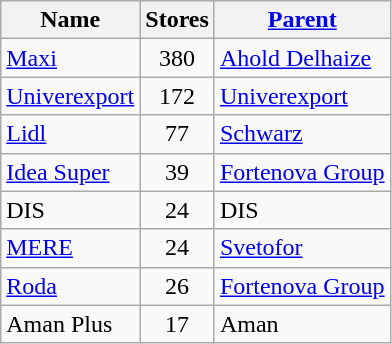<table class="wikitable sortable">
<tr>
<th>Name</th>
<th>Stores</th>
<th><a href='#'>Parent</a></th>
</tr>
<tr>
<td><a href='#'>Maxi</a></td>
<td style="text-align:center;">380</td>
<td><a href='#'>Ahold Delhaize</a></td>
</tr>
<tr>
<td><a href='#'>Univerexport</a></td>
<td style="text-align:center;">172</td>
<td><a href='#'>Univerexport</a></td>
</tr>
<tr>
<td><a href='#'>Lidl</a></td>
<td style="text-align:center;">77</td>
<td><a href='#'>Schwarz</a></td>
</tr>
<tr>
<td><a href='#'>Idea Super</a></td>
<td style="text-align:center;">39</td>
<td><a href='#'>Fortenova Group</a></td>
</tr>
<tr>
<td>DIS</td>
<td style="text-align:center;">24</td>
<td>DIS</td>
</tr>
<tr>
<td><a href='#'>MERE</a></td>
<td style="text-align:center;">24</td>
<td><a href='#'>Svetofor</a></td>
</tr>
<tr>
<td><a href='#'>Roda</a></td>
<td style="text-align:center;">26</td>
<td><a href='#'>Fortenova Group</a></td>
</tr>
<tr>
<td>Aman Plus</td>
<td style="text-align:center;">17</td>
<td>Aman</td>
</tr>
</table>
